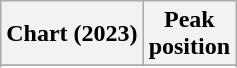<table class="wikitable sortable plainrowheaders" style="text-align:center">
<tr>
<th scope="col">Chart (2023)</th>
<th scope="col">Peak<br>position</th>
</tr>
<tr>
</tr>
<tr>
</tr>
</table>
